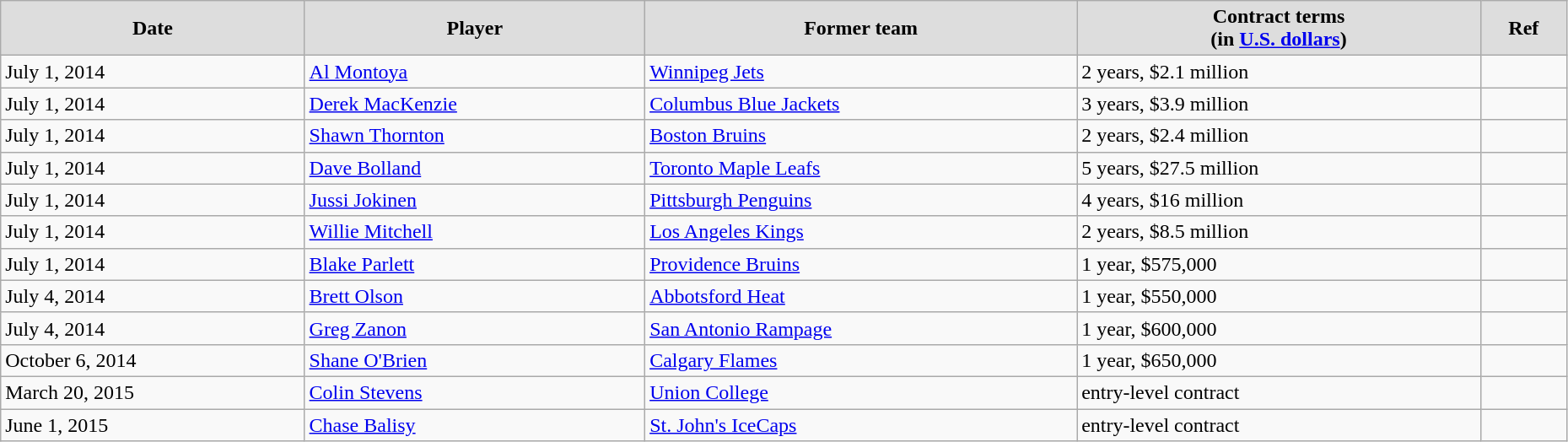<table class="wikitable" width=98%>
<tr align="center" bgcolor="#dddddd">
<td><strong>Date</strong></td>
<td><strong>Player</strong></td>
<td><strong>Former team</strong></td>
<td><strong>Contract terms</strong><br><strong>(in <a href='#'>U.S. dollars</a>)</strong></td>
<td><strong>Ref</strong></td>
</tr>
<tr>
<td>July 1, 2014</td>
<td><a href='#'>Al Montoya</a></td>
<td><a href='#'>Winnipeg Jets</a></td>
<td>2 years, $2.1 million</td>
<td></td>
</tr>
<tr>
<td>July 1, 2014</td>
<td><a href='#'>Derek MacKenzie</a></td>
<td><a href='#'>Columbus Blue Jackets</a></td>
<td>3 years, $3.9 million</td>
<td></td>
</tr>
<tr>
<td>July 1, 2014</td>
<td><a href='#'>Shawn Thornton</a></td>
<td><a href='#'>Boston Bruins</a></td>
<td>2 years, $2.4 million</td>
<td></td>
</tr>
<tr>
<td>July 1, 2014</td>
<td><a href='#'>Dave Bolland</a></td>
<td><a href='#'>Toronto Maple Leafs</a></td>
<td>5 years, $27.5 million</td>
<td></td>
</tr>
<tr>
<td>July 1, 2014</td>
<td><a href='#'>Jussi Jokinen</a></td>
<td><a href='#'>Pittsburgh Penguins</a></td>
<td>4 years, $16 million</td>
<td></td>
</tr>
<tr>
<td>July 1, 2014</td>
<td><a href='#'>Willie Mitchell</a></td>
<td><a href='#'>Los Angeles Kings</a></td>
<td>2 years, $8.5 million</td>
<td></td>
</tr>
<tr>
<td>July 1, 2014</td>
<td><a href='#'>Blake Parlett</a></td>
<td><a href='#'>Providence Bruins</a></td>
<td>1 year, $575,000</td>
<td></td>
</tr>
<tr>
<td>July 4, 2014</td>
<td><a href='#'>Brett Olson</a></td>
<td><a href='#'>Abbotsford Heat</a></td>
<td>1 year, $550,000</td>
<td></td>
</tr>
<tr>
<td>July 4, 2014</td>
<td><a href='#'>Greg Zanon</a></td>
<td><a href='#'>San Antonio Rampage</a></td>
<td>1 year, $600,000</td>
<td></td>
</tr>
<tr>
<td>October 6, 2014</td>
<td><a href='#'>Shane O'Brien</a></td>
<td><a href='#'>Calgary Flames</a></td>
<td>1 year, $650,000</td>
<td></td>
</tr>
<tr>
<td>March 20, 2015</td>
<td><a href='#'>Colin Stevens</a></td>
<td><a href='#'>Union College</a></td>
<td>entry-level contract</td>
<td></td>
</tr>
<tr>
<td>June 1, 2015</td>
<td><a href='#'>Chase Balisy</a></td>
<td><a href='#'>St. John's IceCaps</a></td>
<td>entry-level contract</td>
<td></td>
</tr>
</table>
